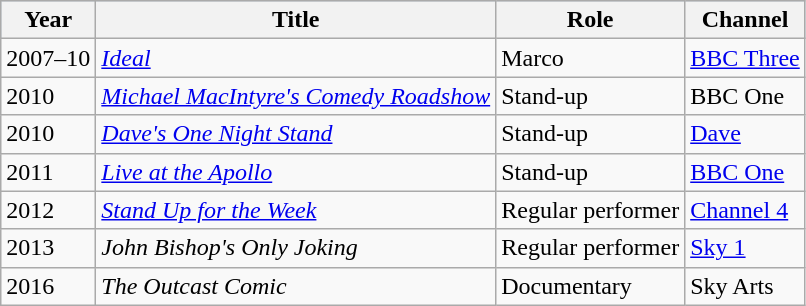<table class="wikitable">
<tr style="background:#b0c4de; text-align:center;">
<th>Year</th>
<th>Title</th>
<th>Role</th>
<th>Channel</th>
</tr>
<tr>
<td>2007–10</td>
<td><em><a href='#'>Ideal</a></em></td>
<td>Marco</td>
<td><a href='#'>BBC Three</a></td>
</tr>
<tr>
<td>2010</td>
<td><em><a href='#'>Michael MacIntyre's Comedy Roadshow</a></em></td>
<td>Stand-up</td>
<td>BBC One</td>
</tr>
<tr>
<td>2010</td>
<td><em><a href='#'>Dave's One Night Stand</a></em></td>
<td>Stand-up</td>
<td><a href='#'>Dave</a></td>
</tr>
<tr>
<td>2011</td>
<td><em><a href='#'>Live at the Apollo</a></em></td>
<td>Stand-up</td>
<td><a href='#'>BBC One</a></td>
</tr>
<tr>
<td>2012</td>
<td><em><a href='#'>Stand Up for the Week</a></em></td>
<td>Regular performer</td>
<td><a href='#'>Channel 4</a></td>
</tr>
<tr>
<td>2013</td>
<td><em>John Bishop's Only Joking</em></td>
<td>Regular performer</td>
<td><a href='#'>Sky 1</a></td>
</tr>
<tr>
<td>2016</td>
<td><em>The Outcast Comic</em></td>
<td>Documentary</td>
<td>Sky Arts</td>
</tr>
</table>
